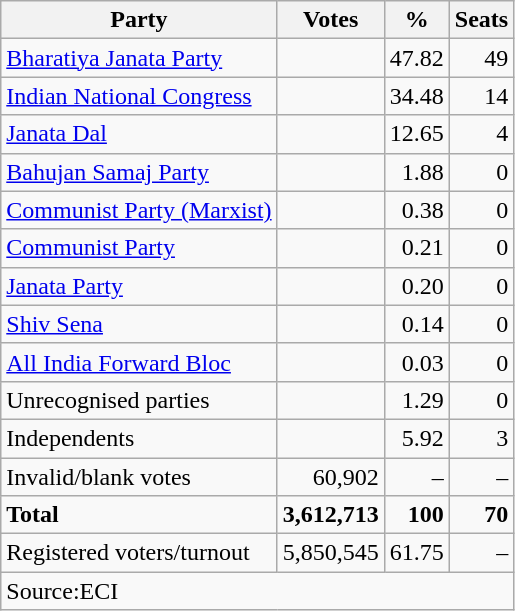<table class=wikitable style=text-align:right>
<tr>
<th>Party</th>
<th>Votes</th>
<th>%</th>
<th>Seats</th>
</tr>
<tr>
<td align=left><a href='#'>Bharatiya Janata Party</a></td>
<td></td>
<td>47.82</td>
<td>49</td>
</tr>
<tr>
<td align=left><a href='#'>Indian National Congress</a></td>
<td></td>
<td>34.48</td>
<td>14</td>
</tr>
<tr>
<td align=left><a href='#'>Janata Dal</a></td>
<td></td>
<td>12.65</td>
<td>4</td>
</tr>
<tr>
<td align=left><a href='#'>Bahujan Samaj Party</a></td>
<td></td>
<td>1.88</td>
<td>0</td>
</tr>
<tr>
<td align=left><a href='#'>Communist Party (Marxist)</a></td>
<td></td>
<td>0.38</td>
<td>0</td>
</tr>
<tr>
<td align=left><a href='#'>Communist Party</a></td>
<td></td>
<td>0.21</td>
<td>0</td>
</tr>
<tr>
<td align=left><a href='#'>Janata Party</a></td>
<td></td>
<td>0.20</td>
<td>0</td>
</tr>
<tr>
<td align=left><a href='#'>Shiv Sena</a></td>
<td></td>
<td>0.14</td>
<td>0</td>
</tr>
<tr>
<td align=left><a href='#'>All India Forward Bloc</a></td>
<td></td>
<td>0.03</td>
<td>0</td>
</tr>
<tr>
<td align=left>Unrecognised parties</td>
<td></td>
<td>1.29</td>
<td>0</td>
</tr>
<tr>
<td align=left>Independents</td>
<td></td>
<td>5.92</td>
<td>3</td>
</tr>
<tr>
<td align=left>Invalid/blank votes</td>
<td>60,902</td>
<td>–</td>
<td>–</td>
</tr>
<tr>
<td align=left><strong>Total</strong></td>
<td><strong>3,612,713</strong></td>
<td><strong>100</strong></td>
<td><strong>70</strong></td>
</tr>
<tr>
<td align=left>Registered voters/turnout</td>
<td>5,850,545</td>
<td>61.75</td>
<td>–</td>
</tr>
<tr>
<td align=left colspan=4>Source:ECI </td>
</tr>
</table>
